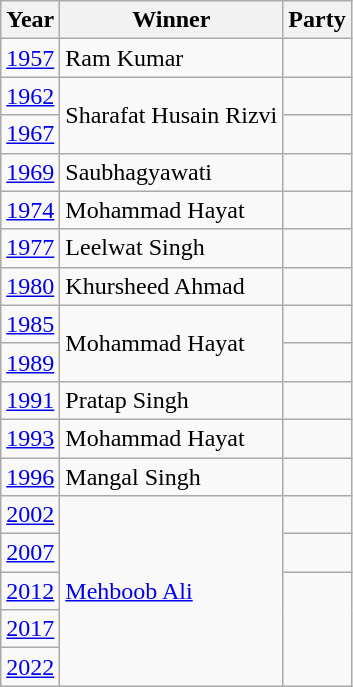<table class="wikitable sortable">
<tr>
<th>Year</th>
<th>Winner</th>
<th colspan="2">Party</th>
</tr>
<tr>
<td><a href='#'>1957</a></td>
<td>Ram Kumar</td>
<td></td>
</tr>
<tr>
<td><a href='#'>1962</a></td>
<td rowspan=2>Sharafat Husain Rizvi</td>
<td></td>
</tr>
<tr>
<td><a href='#'>1967</a></td>
<td></td>
</tr>
<tr>
<td><a href='#'>1969</a></td>
<td>Saubhagyawati</td>
<td></td>
</tr>
<tr>
<td><a href='#'>1974</a></td>
<td>Mohammad Hayat</td>
<td></td>
</tr>
<tr>
<td><a href='#'>1977</a></td>
<td>Leelwat Singh</td>
<td></td>
</tr>
<tr>
<td><a href='#'>1980</a></td>
<td>Khursheed Ahmad</td>
<td></td>
</tr>
<tr>
<td><a href='#'>1985</a></td>
<td rowspan=2>Mohammad Hayat</td>
<td></td>
</tr>
<tr>
<td><a href='#'>1989</a></td>
<td></td>
</tr>
<tr>
<td><a href='#'>1991</a></td>
<td>Pratap Singh</td>
<td></td>
</tr>
<tr>
<td><a href='#'>1993</a></td>
<td>Mohammad Hayat</td>
<td></td>
</tr>
<tr>
<td><a href='#'>1996</a></td>
<td>Mangal Singh</td>
<td></td>
</tr>
<tr>
<td><a href='#'>2002</a></td>
<td rowspan=5><a href='#'>Mehboob Ali</a></td>
<td></td>
</tr>
<tr>
<td><a href='#'>2007</a></td>
<td></td>
</tr>
<tr>
<td><a href='#'>2012</a></td>
</tr>
<tr>
<td><a href='#'>2017</a></td>
</tr>
<tr>
<td><a href='#'>2022</a></td>
</tr>
</table>
